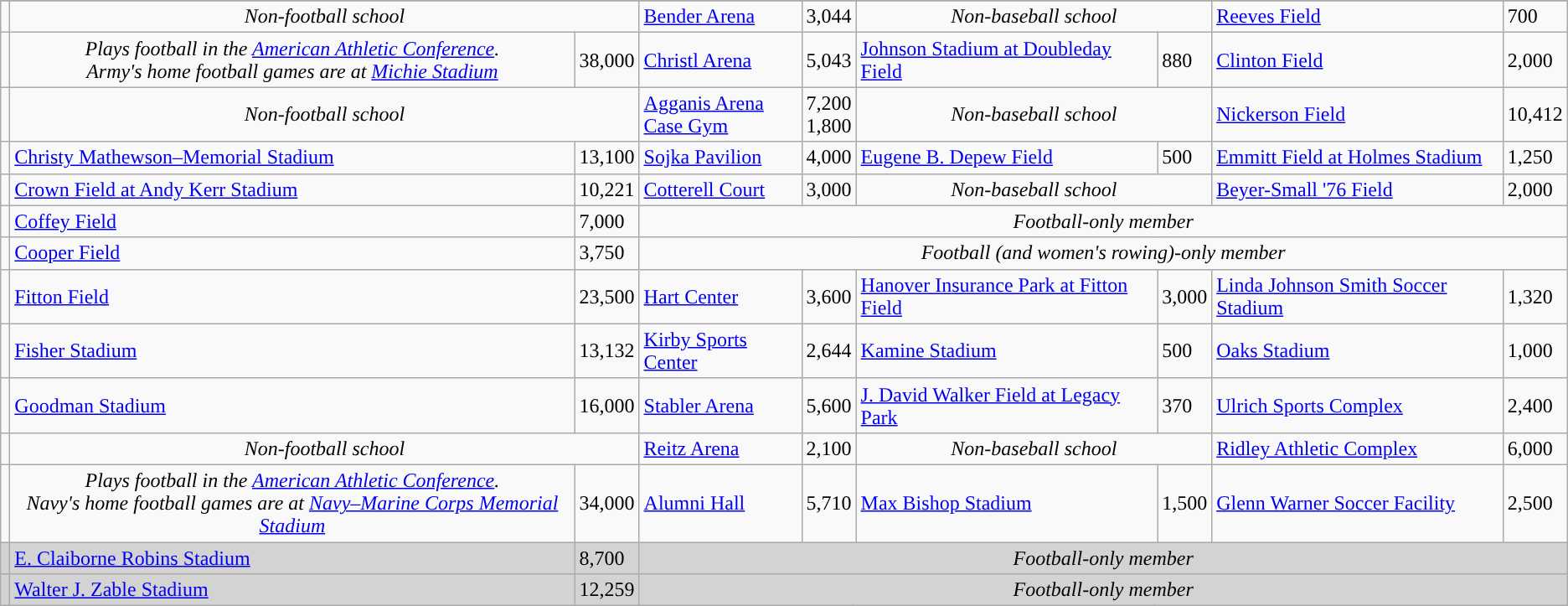<table class="wikitable">
<tr>
</tr>
<tr>
<td style="text-align:center; "><a href='#'></a></td>
<td colspan="2" align=center><em>Non-football school</em></td>
<td><a href='#'>Bender Arena</a></td>
<td>3,044</td>
<td colspan="2" align=center><em>Non-baseball school</em></td>
<td><a href='#'>Reeves Field</a></td>
<td>700</td>
</tr>
<tr>
<td style="text-align:center; "><a href='#'></a></td>
<td colspan="1" align=center><em>Plays football in the <a href='#'>American Athletic Conference</a>.<br>Army's home football games are at <a href='#'>Michie Stadium</a></em></td>
<td>38,000</td>
<td><a href='#'>Christl Arena</a></td>
<td>5,043</td>
<td><a href='#'>Johnson Stadium at Doubleday Field</a></td>
<td>880</td>
<td><a href='#'>Clinton Field</a></td>
<td>2,000</td>
</tr>
<tr>
<td style="text-align:center; "><a href='#'></a></td>
<td colspan="2" align=center><em>Non-football school</em></td>
<td><a href='#'>Agganis Arena</a><br><a href='#'>Case Gym</a></td>
<td>7,200<br>1,800</td>
<td colspan="2" align=center><em>Non-baseball school</em></td>
<td><a href='#'>Nickerson Field</a></td>
<td>10,412</td>
</tr>
<tr>
<td style="text-align:center; "><a href='#'></a></td>
<td><a href='#'>Christy Mathewson–Memorial Stadium</a></td>
<td>13,100</td>
<td><a href='#'>Sojka Pavilion</a></td>
<td>4,000</td>
<td><a href='#'>Eugene B. Depew Field</a></td>
<td>500</td>
<td><a href='#'>Emmitt Field at Holmes Stadium</a></td>
<td>1,250</td>
</tr>
<tr>
<td style="text-align:center; "><a href='#'></a></td>
<td><a href='#'>Crown Field at Andy Kerr Stadium</a></td>
<td>10,221</td>
<td><a href='#'>Cotterell Court</a></td>
<td>3,000</td>
<td colspan="2" align=center><em>Non-baseball school</em></td>
<td><a href='#'>Beyer-Small '76 Field</a></td>
<td>2,000</td>
</tr>
<tr>
<td style="text-align:center; "><a href='#'></a></td>
<td><a href='#'>Coffey Field</a></td>
<td>7,000</td>
<td colspan="6" align=center><em>Football-only member</em></td>
</tr>
<tr>
<td style="text-align:center; "><a href='#'></a></td>
<td><a href='#'>Cooper Field</a></td>
<td>3,750</td>
<td colspan="6" align=center><em>Football (and women's rowing)-only member</em></td>
</tr>
<tr>
<td style="text-align:center; "><a href='#'></a></td>
<td><a href='#'>Fitton Field</a></td>
<td>23,500</td>
<td><a href='#'>Hart Center</a></td>
<td>3,600</td>
<td><a href='#'>Hanover Insurance Park at Fitton Field</a></td>
<td>3,000</td>
<td><a href='#'>Linda Johnson Smith Soccer Stadium</a></td>
<td>1,320</td>
</tr>
<tr>
<td style="text-align:center; "><a href='#'></a></td>
<td><a href='#'>Fisher Stadium</a></td>
<td>13,132</td>
<td><a href='#'>Kirby Sports Center</a></td>
<td>2,644</td>
<td><a href='#'>Kamine Stadium</a></td>
<td>500</td>
<td><a href='#'>Oaks Stadium</a></td>
<td>1,000</td>
</tr>
<tr>
<td style="text-align:center; "><a href='#'></a></td>
<td><a href='#'>Goodman Stadium</a></td>
<td>16,000</td>
<td><a href='#'>Stabler Arena</a></td>
<td>5,600</td>
<td><a href='#'>J. David Walker Field at Legacy Park</a></td>
<td>370</td>
<td><a href='#'>Ulrich Sports Complex</a></td>
<td>2,400</td>
</tr>
<tr>
<td style="text-align:center; "><a href='#'></a></td>
<td colspan="2" align=center><em>Non-football school</em></td>
<td><a href='#'>Reitz Arena</a></td>
<td>2,100</td>
<td colspan="2" align=center><em>Non-baseball school</em></td>
<td><a href='#'>Ridley Athletic Complex</a></td>
<td>6,000</td>
</tr>
<tr>
<td style="text-align:center; "><a href='#'></a></td>
<td colspan="1" align=center><em>Plays football in the <a href='#'>American Athletic Conference</a>.<br>Navy's home football games are at <a href='#'>Navy–Marine Corps Memorial Stadium</a></em></td>
<td>34,000</td>
<td><a href='#'>Alumni Hall</a></td>
<td>5,710</td>
<td><a href='#'>Max Bishop Stadium</a></td>
<td>1,500</td>
<td><a href='#'>Glenn Warner Soccer Facility</a></td>
<td>2,500</td>
</tr>
<tr bgcolor=lightgray>
<td style="text-align:center; "><a href='#'></a></td>
<td><a href='#'>E. Claiborne Robins Stadium</a></td>
<td>8,700</td>
<td colspan="6" align=center><em>Football-only member</em></td>
</tr>
<tr bgcolor=lightgray>
<td style="text-align:center; "><a href='#'></a></td>
<td><a href='#'>Walter J. Zable Stadium</a></td>
<td>12,259</td>
<td colspan="6" align=center><em>Football-only member</em></td>
</tr>
</table>
